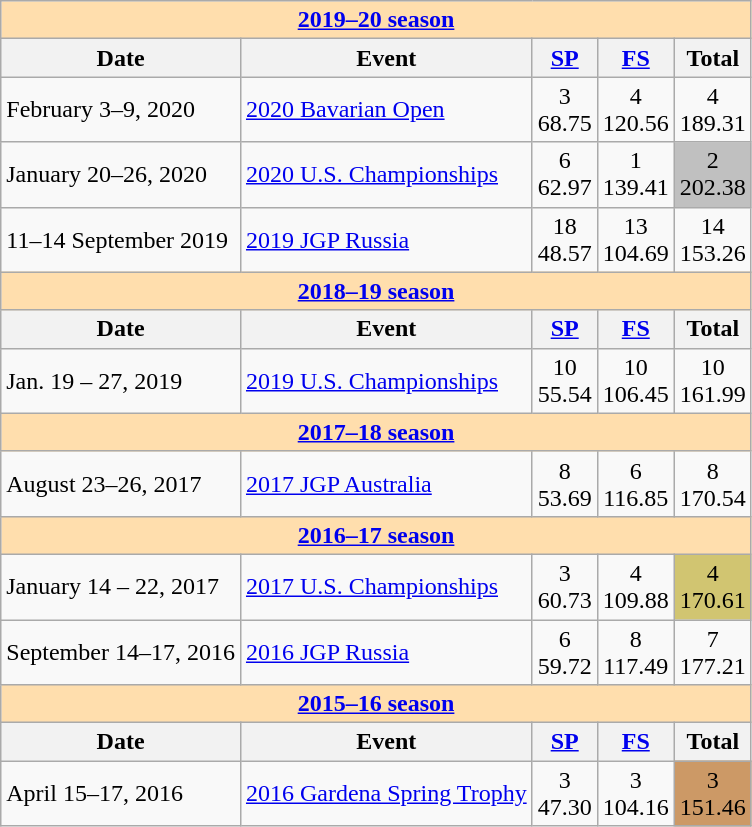<table class="wikitable">
<tr>
<td colspan="5" style="background-color: #ffdead; " align="center"><a href='#'><strong>2019–20 season</strong></a></td>
</tr>
<tr>
<th>Date</th>
<th>Event</th>
<th><a href='#'>SP</a></th>
<th><a href='#'>FS</a></th>
<th>Total</th>
</tr>
<tr>
<td>February 3–9, 2020</td>
<td><a href='#'>2020 Bavarian Open</a></td>
<td align=center>3 <br> 68.75</td>
<td align=center>4 <br> 120.56</td>
<td align=center>4 <br> 189.31</td>
</tr>
<tr>
<td>January 20–26, 2020</td>
<td><a href='#'>2020 U.S. Championships</a></td>
<td align=center>6 <br> 62.97</td>
<td align=center>1 <br> 139.41</td>
<td align=center bgcolor=silver>2 <br> 202.38</td>
</tr>
<tr>
<td>11–14 September 2019</td>
<td><a href='#'>2019 JGP Russia</a></td>
<td align=center>18 <br> 48.57</td>
<td align=center>13 <br> 104.69</td>
<td align=center>14 <br> 153.26</td>
</tr>
<tr>
<th colspan="5" align="center" style="background-color: #ffdead;"><a href='#'>2018–19 season</a></th>
</tr>
<tr>
<th>Date</th>
<th>Event</th>
<th><a href='#'>SP</a></th>
<th><a href='#'>FS</a></th>
<th>Total</th>
</tr>
<tr>
<td>Jan. 19 – 27, 2019</td>
<td><a href='#'>2019 U.S. Championships</a></td>
<td align="center">10 <br> 55.54</td>
<td align="center">10 <br> 106.45</td>
<td align="center">10 <br> 161.99</td>
</tr>
<tr>
<th colspan="5" align="center" style="background-color: #ffdead;"><a href='#'>2017–18 season</a></th>
</tr>
<tr>
<td>August 23–26, 2017</td>
<td><a href='#'>2017 JGP Australia</a></td>
<td align=center>8 <br> 53.69</td>
<td align=center>6 <br> 116.85</td>
<td align=center>8 <br> 170.54</td>
</tr>
<tr>
<th colspan="5" align="center" style="background-color: #ffdead;"><a href='#'>2016–17 season</a></th>
</tr>
<tr>
<td>January 14 – 22, 2017</td>
<td><a href='#'>2017 U.S. Championships</a></td>
<td align="center">3 <br> 60.73</td>
<td align="center">4 <br> 109.88</td>
<td align="center" bgcolor=#d1c571>4 <br> 170.61</td>
</tr>
<tr>
<td>September 14–17, 2016</td>
<td><a href='#'>2016 JGP Russia</a></td>
<td align=center>6 <br> 59.72</td>
<td align=center>8 <br> 117.49</td>
<td align=center>7 <br> 177.21</td>
</tr>
<tr>
<th colspan="5" align="center" style="background-color: #ffdead;"><a href='#'>2015–16 season</a></th>
</tr>
<tr>
<th>Date</th>
<th>Event</th>
<th><a href='#'>SP</a></th>
<th><a href='#'>FS</a></th>
<th>Total</th>
</tr>
<tr>
<td>April 15–17, 2016</td>
<td><a href='#'>2016 Gardena Spring Trophy</a></td>
<td align="center">3 <br> 47.30</td>
<td align="center">3 <br> 104.16</td>
<td align="center" bgcolor="cc9966">3 <br> 151.46</td>
</tr>
</table>
